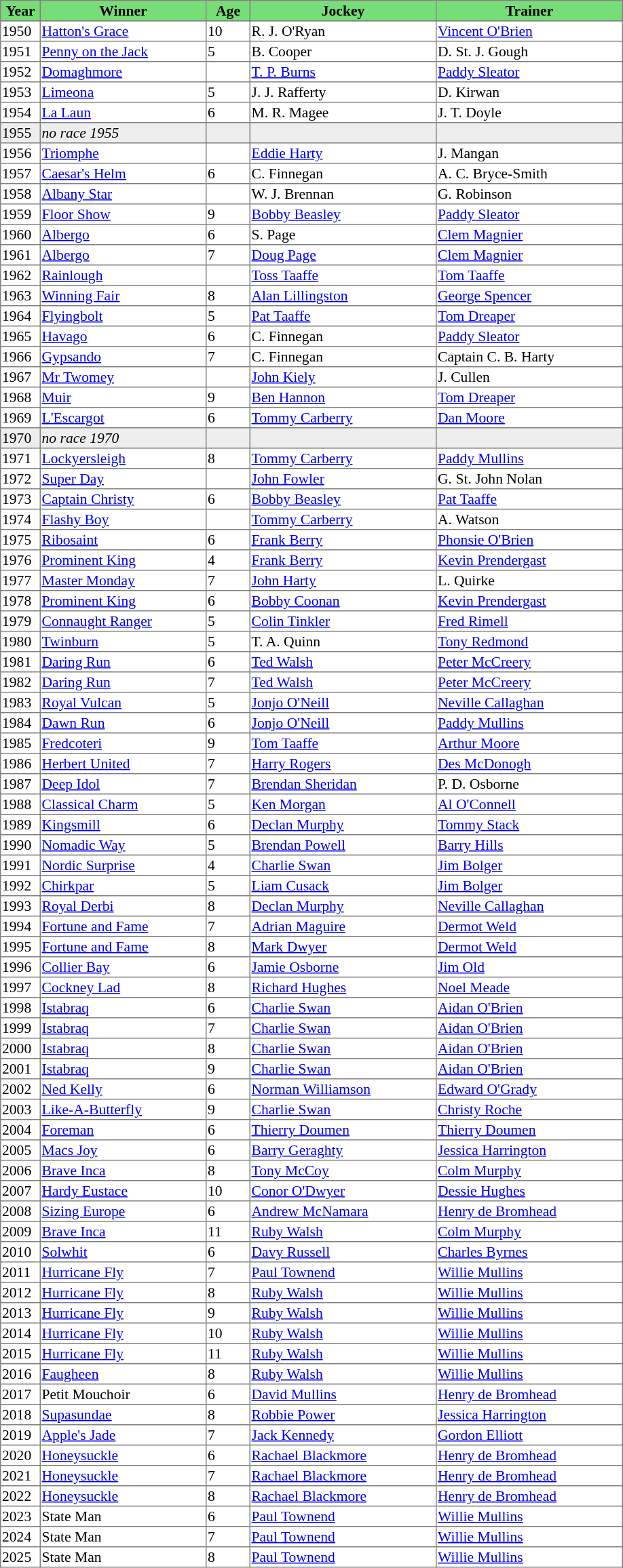<table class = "sortable" | border="1" style="border-collapse: collapse; font-size:90%">
<tr bgcolor="#77dd77" align="center">
<th width="36px"><strong>Year</strong><br></th>
<th width="160px"><strong>Winner</strong><br></th>
<th width="40px"><strong>Age</strong><br></th>
<th width="180px"><strong>Jockey</strong><br></th>
<th width="180px"><strong>Trainer</strong><br></th>
</tr>
<tr>
<td>1950</td>
<td><a href='#'>Hatton's Grace</a></td>
<td>10</td>
<td>R. J. O'Ryan</td>
<td><a href='#'>Vincent O'Brien</a></td>
</tr>
<tr>
<td>1951</td>
<td><a href='#'>Penny on the Jack</a></td>
<td>5</td>
<td>B. Cooper</td>
<td>D. St. J. Gough</td>
</tr>
<tr>
<td>1952</td>
<td><a href='#'>Domaghmore</a></td>
<td></td>
<td><a href='#'>T. P. Burns</a></td>
<td><a href='#'>Paddy Sleator</a></td>
</tr>
<tr>
<td>1953</td>
<td><a href='#'>Limeona</a></td>
<td>5</td>
<td>J. J. Rafferty</td>
<td>D. Kirwan</td>
</tr>
<tr>
<td>1954</td>
<td><a href='#'>La Laun</a></td>
<td>6</td>
<td>M. R. Magee</td>
<td>J. T. Doyle</td>
</tr>
<tr bgcolor="#eeeeee">
<td><span>1955</span></td>
<td><em>no race 1955</em></td>
<td></td>
<td></td>
<td></td>
</tr>
<tr>
<td>1956</td>
<td><a href='#'>Triomphe</a></td>
<td></td>
<td><a href='#'>Eddie Harty</a></td>
<td>J. Mangan</td>
</tr>
<tr>
<td>1957</td>
<td><a href='#'>Caesar's Helm</a></td>
<td>6</td>
<td>C. Finnegan</td>
<td>A. C. Bryce-Smith</td>
</tr>
<tr>
<td>1958</td>
<td><a href='#'>Albany Star</a></td>
<td></td>
<td>W. J. Brennan</td>
<td>G. Robinson</td>
</tr>
<tr>
<td>1959</td>
<td><a href='#'>Floor Show</a></td>
<td>9</td>
<td><a href='#'>Bobby Beasley</a></td>
<td><a href='#'>Paddy Sleator</a></td>
</tr>
<tr>
<td>1960</td>
<td><a href='#'>Albergo</a></td>
<td>6</td>
<td>S. Page</td>
<td><a href='#'>Clem Magnier</a></td>
</tr>
<tr>
<td>1961</td>
<td><a href='#'>Albergo</a></td>
<td>7</td>
<td><a href='#'>Doug Page</a></td>
<td><a href='#'>Clem Magnier</a></td>
</tr>
<tr>
<td>1962</td>
<td><a href='#'>Rainlough</a></td>
<td></td>
<td><a href='#'>Toss Taaffe</a></td>
<td><a href='#'>Tom Taaffe</a></td>
</tr>
<tr>
<td>1963</td>
<td><a href='#'>Winning Fair</a></td>
<td>8</td>
<td><a href='#'>Alan Lillingston</a></td>
<td><a href='#'>George Spencer</a></td>
</tr>
<tr>
<td>1964</td>
<td><a href='#'>Flyingbolt</a></td>
<td>5</td>
<td><a href='#'>Pat Taaffe</a></td>
<td><a href='#'>Tom Dreaper</a></td>
</tr>
<tr>
<td>1965</td>
<td><a href='#'>Havago</a></td>
<td>6</td>
<td>C. Finnegan</td>
<td><a href='#'>Paddy Sleator</a></td>
</tr>
<tr>
<td>1966</td>
<td><a href='#'>Gypsando</a></td>
<td>7</td>
<td>C. Finnegan</td>
<td>Captain C. B. Harty</td>
</tr>
<tr>
<td>1967</td>
<td><a href='#'>Mr Twomey</a></td>
<td></td>
<td><a href='#'>John Kiely</a></td>
<td>J. Cullen</td>
</tr>
<tr>
<td>1968</td>
<td><a href='#'>Muir</a></td>
<td>9</td>
<td><a href='#'>Ben Hannon</a></td>
<td><a href='#'>Tom Dreaper</a></td>
</tr>
<tr>
<td>1969</td>
<td><a href='#'>L'Escargot</a></td>
<td>6</td>
<td><a href='#'>Tommy Carberry</a></td>
<td><a href='#'>Dan Moore</a></td>
</tr>
<tr bgcolor="#eeeeee">
<td><span>1970</span></td>
<td><em>no race 1970</em></td>
<td></td>
<td></td>
<td></td>
</tr>
<tr>
<td>1971</td>
<td><a href='#'>Lockyersleigh</a></td>
<td>8</td>
<td><a href='#'>Tommy Carberry</a></td>
<td><a href='#'>Paddy Mullins</a></td>
</tr>
<tr>
<td>1972</td>
<td><a href='#'>Super Day</a></td>
<td></td>
<td><a href='#'>John Fowler</a></td>
<td>G. St. John Nolan</td>
</tr>
<tr>
<td>1973</td>
<td><a href='#'>Captain Christy</a></td>
<td>6</td>
<td><a href='#'>Bobby Beasley</a></td>
<td><a href='#'>Pat Taaffe</a></td>
</tr>
<tr>
<td>1974</td>
<td><a href='#'>Flashy Boy</a></td>
<td></td>
<td><a href='#'>Tommy Carberry</a></td>
<td>A. Watson</td>
</tr>
<tr>
<td>1975</td>
<td><a href='#'>Ribosaint</a></td>
<td>6</td>
<td><a href='#'>Frank Berry</a></td>
<td><a href='#'>Phonsie O'Brien</a></td>
</tr>
<tr>
<td>1976</td>
<td><a href='#'>Prominent King</a></td>
<td>4</td>
<td><a href='#'>Frank Berry</a></td>
<td><a href='#'>Kevin Prendergast</a></td>
</tr>
<tr>
<td>1977</td>
<td><a href='#'>Master Monday</a></td>
<td>7</td>
<td><a href='#'>John Harty</a></td>
<td>L. Quirke</td>
</tr>
<tr>
<td>1978</td>
<td><a href='#'>Prominent King</a></td>
<td>6</td>
<td><a href='#'>Bobby Coonan</a></td>
<td><a href='#'>Kevin Prendergast</a></td>
</tr>
<tr>
<td>1979</td>
<td><a href='#'>Connaught Ranger</a></td>
<td>5</td>
<td><a href='#'>Colin Tinkler</a></td>
<td><a href='#'>Fred Rimell</a></td>
</tr>
<tr>
<td>1980</td>
<td><a href='#'>Twinburn</a></td>
<td>5</td>
<td>T. A. Quinn</td>
<td><a href='#'>Tony Redmond</a></td>
</tr>
<tr>
<td>1981</td>
<td><a href='#'>Daring Run</a></td>
<td>6</td>
<td><a href='#'>Ted Walsh</a></td>
<td><a href='#'>Peter McCreery</a></td>
</tr>
<tr>
<td>1982</td>
<td><a href='#'>Daring Run</a></td>
<td>7</td>
<td><a href='#'>Ted Walsh</a></td>
<td><a href='#'>Peter McCreery</a></td>
</tr>
<tr>
<td>1983</td>
<td><a href='#'>Royal Vulcan</a></td>
<td>5</td>
<td><a href='#'>Jonjo O'Neill</a></td>
<td><a href='#'>Neville Callaghan</a></td>
</tr>
<tr>
<td>1984</td>
<td><a href='#'>Dawn Run</a></td>
<td>6</td>
<td><a href='#'>Jonjo O'Neill</a></td>
<td><a href='#'>Paddy Mullins</a></td>
</tr>
<tr>
<td>1985</td>
<td><a href='#'>Fredcoteri</a></td>
<td>9</td>
<td><a href='#'>Tom Taaffe</a></td>
<td><a href='#'>Arthur Moore</a></td>
</tr>
<tr>
<td>1986</td>
<td><a href='#'>Herbert United</a></td>
<td>7</td>
<td><a href='#'>Harry Rogers</a></td>
<td><a href='#'>Des McDonogh</a></td>
</tr>
<tr>
<td>1987</td>
<td><a href='#'>Deep Idol</a></td>
<td>7</td>
<td><a href='#'>Brendan Sheridan</a></td>
<td>P. D. Osborne</td>
</tr>
<tr>
<td>1988</td>
<td><a href='#'>Classical Charm</a></td>
<td>5</td>
<td><a href='#'>Ken Morgan</a></td>
<td><a href='#'>Al O'Connell</a></td>
</tr>
<tr>
<td>1989</td>
<td><a href='#'>Kingsmill</a></td>
<td>6</td>
<td><a href='#'>Declan Murphy</a></td>
<td><a href='#'>Tommy Stack</a></td>
</tr>
<tr>
<td>1990</td>
<td><a href='#'>Nomadic Way</a></td>
<td>5</td>
<td><a href='#'>Brendan Powell</a></td>
<td><a href='#'>Barry Hills</a></td>
</tr>
<tr>
<td>1991</td>
<td><a href='#'>Nordic Surprise</a></td>
<td>4</td>
<td><a href='#'>Charlie Swan</a></td>
<td><a href='#'>Jim Bolger</a></td>
</tr>
<tr>
<td>1992</td>
<td><a href='#'>Chirkpar</a></td>
<td>5</td>
<td><a href='#'>Liam Cusack</a></td>
<td><a href='#'>Jim Bolger</a></td>
</tr>
<tr>
<td>1993</td>
<td><a href='#'>Royal Derbi</a></td>
<td>8</td>
<td><a href='#'>Declan Murphy</a></td>
<td><a href='#'>Neville Callaghan</a></td>
</tr>
<tr>
<td>1994</td>
<td><a href='#'>Fortune and Fame</a></td>
<td>7</td>
<td><a href='#'>Adrian Maguire</a></td>
<td><a href='#'>Dermot Weld</a></td>
</tr>
<tr>
<td>1995</td>
<td><a href='#'>Fortune and Fame</a> </td>
<td>8</td>
<td><a href='#'>Mark Dwyer</a></td>
<td><a href='#'>Dermot Weld</a></td>
</tr>
<tr>
<td>1996</td>
<td><a href='#'>Collier Bay</a></td>
<td>6</td>
<td><a href='#'>Jamie Osborne</a></td>
<td><a href='#'>Jim Old</a></td>
</tr>
<tr>
<td>1997</td>
<td><a href='#'>Cockney Lad</a></td>
<td>8</td>
<td><a href='#'>Richard Hughes</a></td>
<td><a href='#'>Noel Meade</a></td>
</tr>
<tr>
<td>1998</td>
<td><a href='#'>Istabraq</a></td>
<td>6</td>
<td><a href='#'>Charlie Swan</a></td>
<td><a href='#'>Aidan O'Brien</a></td>
</tr>
<tr>
<td>1999</td>
<td><a href='#'>Istabraq</a></td>
<td>7</td>
<td><a href='#'>Charlie Swan</a></td>
<td><a href='#'>Aidan O'Brien</a></td>
</tr>
<tr>
<td>2000</td>
<td><a href='#'>Istabraq</a></td>
<td>8</td>
<td><a href='#'>Charlie Swan</a></td>
<td><a href='#'>Aidan O'Brien</a></td>
</tr>
<tr>
<td>2001</td>
<td><a href='#'>Istabraq</a></td>
<td>9</td>
<td><a href='#'>Charlie Swan</a></td>
<td><a href='#'>Aidan O'Brien</a></td>
</tr>
<tr>
<td>2002</td>
<td><a href='#'>Ned Kelly</a></td>
<td>6</td>
<td><a href='#'>Norman Williamson</a></td>
<td><a href='#'>Edward O'Grady</a></td>
</tr>
<tr>
<td>2003</td>
<td><a href='#'>Like-A-Butterfly</a></td>
<td>9</td>
<td><a href='#'>Charlie Swan</a></td>
<td><a href='#'>Christy Roche</a></td>
</tr>
<tr>
<td>2004</td>
<td><a href='#'>Foreman</a></td>
<td>6</td>
<td><a href='#'>Thierry Doumen</a></td>
<td><a href='#'>Thierry Doumen</a></td>
</tr>
<tr>
<td>2005</td>
<td><a href='#'>Macs Joy</a></td>
<td>6</td>
<td><a href='#'>Barry Geraghty</a></td>
<td><a href='#'>Jessica Harrington</a></td>
</tr>
<tr>
<td>2006</td>
<td><a href='#'>Brave Inca</a></td>
<td>8</td>
<td><a href='#'>Tony McCoy</a></td>
<td><a href='#'>Colm Murphy</a></td>
</tr>
<tr>
<td>2007</td>
<td><a href='#'>Hardy Eustace</a></td>
<td>10</td>
<td><a href='#'>Conor O'Dwyer</a></td>
<td><a href='#'>Dessie Hughes</a></td>
</tr>
<tr>
<td>2008</td>
<td><a href='#'>Sizing Europe</a></td>
<td>6</td>
<td><a href='#'>Andrew McNamara</a></td>
<td><a href='#'>Henry de Bromhead</a></td>
</tr>
<tr>
<td>2009</td>
<td><a href='#'>Brave Inca</a></td>
<td>11</td>
<td><a href='#'>Ruby Walsh</a></td>
<td><a href='#'>Colm Murphy</a></td>
</tr>
<tr>
<td>2010</td>
<td><a href='#'>Solwhit</a></td>
<td>6</td>
<td><a href='#'>Davy Russell</a></td>
<td><a href='#'>Charles Byrnes</a></td>
</tr>
<tr>
<td>2011</td>
<td><a href='#'>Hurricane Fly</a></td>
<td>7</td>
<td><a href='#'>Paul Townend</a></td>
<td><a href='#'>Willie Mullins</a></td>
</tr>
<tr>
<td>2012</td>
<td><a href='#'>Hurricane Fly</a></td>
<td>8</td>
<td><a href='#'>Ruby Walsh</a></td>
<td><a href='#'>Willie Mullins</a></td>
</tr>
<tr>
<td>2013</td>
<td><a href='#'>Hurricane Fly</a></td>
<td>9</td>
<td><a href='#'>Ruby Walsh</a></td>
<td><a href='#'>Willie Mullins</a></td>
</tr>
<tr>
<td>2014</td>
<td><a href='#'>Hurricane Fly</a></td>
<td>10</td>
<td><a href='#'>Ruby Walsh</a></td>
<td><a href='#'>Willie Mullins</a></td>
</tr>
<tr>
<td>2015</td>
<td><a href='#'>Hurricane Fly</a></td>
<td>11</td>
<td><a href='#'>Ruby Walsh</a></td>
<td><a href='#'>Willie Mullins</a></td>
</tr>
<tr>
<td>2016</td>
<td><a href='#'>Faugheen</a></td>
<td>8</td>
<td><a href='#'>Ruby Walsh</a></td>
<td><a href='#'>Willie Mullins</a></td>
</tr>
<tr>
<td>2017</td>
<td>Petit Mouchoir</td>
<td>6</td>
<td><a href='#'>David Mullins</a></td>
<td><a href='#'>Henry de Bromhead</a></td>
</tr>
<tr>
<td>2018</td>
<td><a href='#'>Supasundae</a></td>
<td>8</td>
<td><a href='#'>Robbie Power</a></td>
<td><a href='#'>Jessica Harrington</a></td>
</tr>
<tr>
<td>2019</td>
<td><a href='#'>Apple's Jade</a></td>
<td>7</td>
<td><a href='#'>Jack Kennedy</a></td>
<td><a href='#'>Gordon Elliott</a></td>
</tr>
<tr>
<td>2020</td>
<td><a href='#'>Honeysuckle</a></td>
<td>6</td>
<td><a href='#'>Rachael Blackmore</a></td>
<td><a href='#'>Henry de Bromhead</a></td>
</tr>
<tr>
<td>2021</td>
<td><a href='#'>Honeysuckle</a></td>
<td>7</td>
<td><a href='#'>Rachael Blackmore</a></td>
<td><a href='#'>Henry de Bromhead</a></td>
</tr>
<tr>
<td>2022</td>
<td><a href='#'>Honeysuckle</a></td>
<td>8</td>
<td><a href='#'>Rachael Blackmore</a></td>
<td><a href='#'>Henry de Bromhead</a></td>
</tr>
<tr>
<td>2023</td>
<td>State Man</td>
<td>6</td>
<td><a href='#'>Paul Townend</a></td>
<td><a href='#'>Willie Mullins</a></td>
</tr>
<tr>
<td>2024</td>
<td>State Man</td>
<td>7</td>
<td><a href='#'>Paul Townend</a></td>
<td><a href='#'>Willie Mullins</a></td>
</tr>
<tr>
<td>2025</td>
<td>State Man</td>
<td>8</td>
<td><a href='#'>Paul Townend</a></td>
<td><a href='#'>Willie Mullins</a></td>
</tr>
</table>
